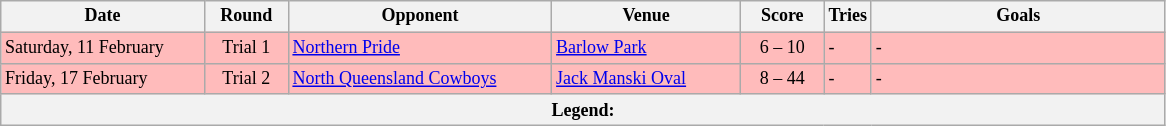<table class="wikitable" style="font-size:75%;">
<tr>
<th style="width:130px;">Date</th>
<th style="width:50px;">Round</th>
<th style="width:170px;">Opponent</th>
<th style="width:120px;">Venue</th>
<th style="width:50px;">Score</th>
<th style="width:300x;">Tries</th>
<th style="width:190px;">Goals</th>
</tr>
<tr style="background:#fbb;">
<td>Saturday, 11 February</td>
<td style="text-align:center;">Trial 1</td>
<td> <a href='#'>Northern Pride</a></td>
<td><a href='#'>Barlow Park</a></td>
<td style="text-align:center;">6 – 10</td>
<td>-</td>
<td>-</td>
</tr>
<tr style="background:#fbb;">
<td>Friday, 17 February</td>
<td style="text-align:center;">Trial 2</td>
<td> <a href='#'>North Queensland Cowboys</a></td>
<td><a href='#'>Jack Manski Oval</a></td>
<td style="text-align:center;">8 – 44</td>
<td>-</td>
<td>-</td>
</tr>
<tr>
<th colspan="7"><strong>Legend</strong>:   </th>
</tr>
</table>
